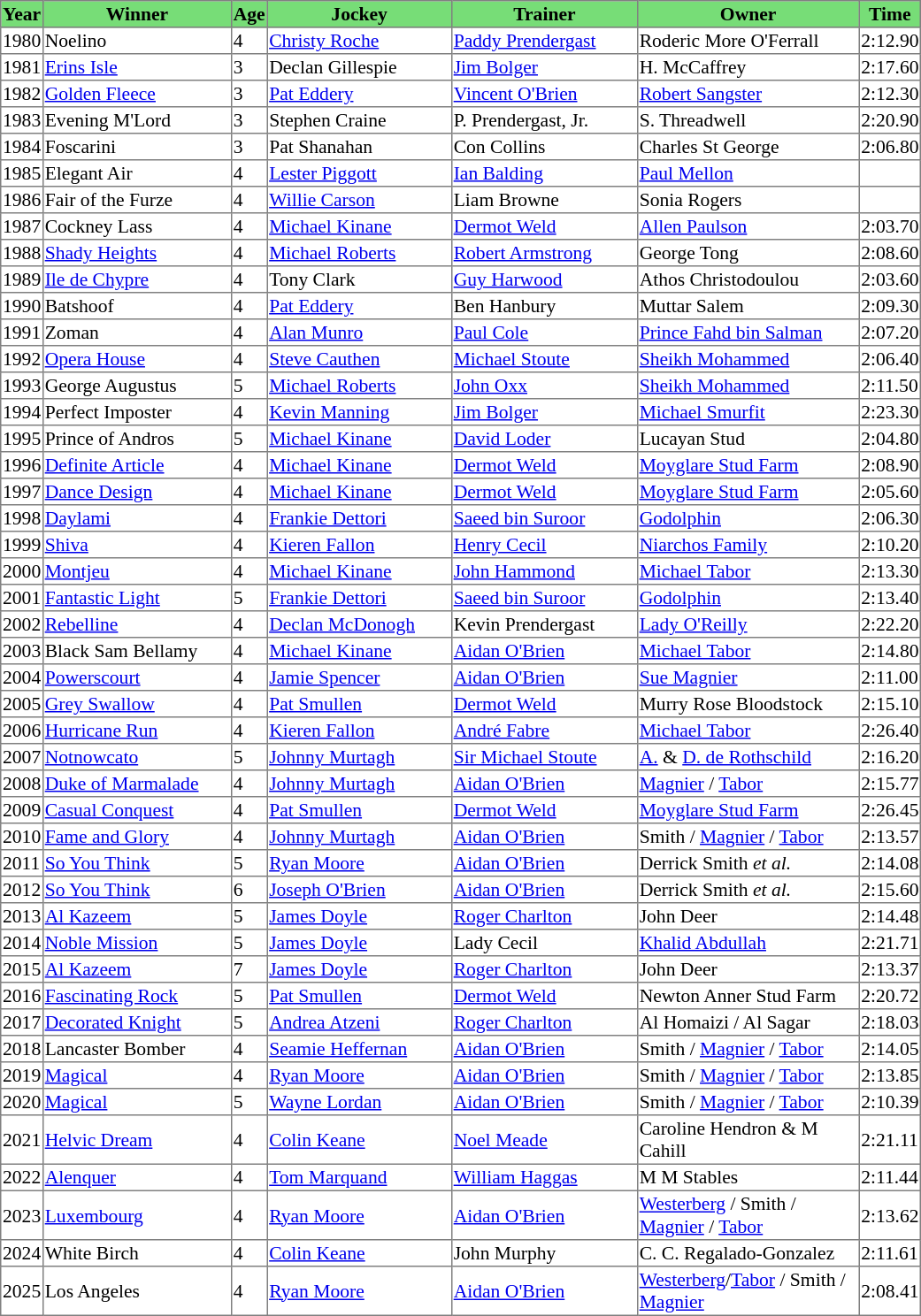<table class = "sortable" | border="1" style="border-collapse: collapse; font-size:90%">
<tr bgcolor="#77dd77" align="center">
<th>Year</th>
<th>Winner</th>
<th>Age</th>
<th>Jockey</th>
<th>Trainer</th>
<th>Owner</th>
<th>Time</th>
</tr>
<tr>
<td>1980</td>
<td width=139px>Noelino</td>
<td>4</td>
<td width=136px><a href='#'>Christy Roche</a></td>
<td width=137px><a href='#'>Paddy Prendergast</a></td>
<td width=164px>Roderic More O'Ferrall</td>
<td>2:12.90</td>
</tr>
<tr>
<td>1981</td>
<td><a href='#'>Erins Isle</a></td>
<td>3</td>
<td>Declan Gillespie</td>
<td><a href='#'>Jim Bolger</a></td>
<td>H. McCaffrey</td>
<td>2:17.60</td>
</tr>
<tr>
<td>1982</td>
<td><a href='#'>Golden Fleece</a></td>
<td>3</td>
<td><a href='#'>Pat Eddery</a></td>
<td><a href='#'>Vincent O'Brien</a></td>
<td><a href='#'>Robert Sangster</a></td>
<td>2:12.30</td>
</tr>
<tr>
<td>1983</td>
<td>Evening M'Lord</td>
<td>3</td>
<td>Stephen Craine</td>
<td>P. Prendergast, Jr. </td>
<td>S. Threadwell</td>
<td>2:20.90</td>
</tr>
<tr>
<td>1984</td>
<td>Foscarini</td>
<td>3</td>
<td>Pat Shanahan</td>
<td>Con Collins</td>
<td>Charles St George</td>
<td>2:06.80</td>
</tr>
<tr>
<td>1985</td>
<td>Elegant Air</td>
<td>4</td>
<td><a href='#'>Lester Piggott</a></td>
<td><a href='#'>Ian Balding</a></td>
<td><a href='#'>Paul Mellon</a></td>
<td></td>
</tr>
<tr>
<td>1986</td>
<td>Fair of the Furze</td>
<td>4</td>
<td><a href='#'>Willie Carson</a></td>
<td>Liam Browne</td>
<td>Sonia Rogers</td>
<td></td>
</tr>
<tr>
<td>1987</td>
<td>Cockney Lass</td>
<td>4</td>
<td><a href='#'>Michael Kinane</a></td>
<td><a href='#'>Dermot Weld</a></td>
<td><a href='#'>Allen Paulson</a></td>
<td>2:03.70</td>
</tr>
<tr>
<td>1988</td>
<td><a href='#'>Shady Heights</a></td>
<td>4</td>
<td><a href='#'>Michael Roberts</a></td>
<td><a href='#'>Robert Armstrong</a></td>
<td>George Tong</td>
<td>2:08.60</td>
</tr>
<tr>
<td>1989</td>
<td><a href='#'>Ile de Chypre</a></td>
<td>4</td>
<td>Tony Clark</td>
<td><a href='#'>Guy Harwood</a></td>
<td>Athos Christodoulou</td>
<td>2:03.60</td>
</tr>
<tr>
<td>1990</td>
<td>Batshoof</td>
<td>4</td>
<td><a href='#'>Pat Eddery</a></td>
<td>Ben Hanbury</td>
<td>Muttar Salem</td>
<td>2:09.30</td>
</tr>
<tr>
<td>1991</td>
<td>Zoman</td>
<td>4</td>
<td><a href='#'>Alan Munro</a></td>
<td><a href='#'>Paul Cole</a></td>
<td><a href='#'>Prince Fahd bin Salman</a></td>
<td>2:07.20</td>
</tr>
<tr>
<td>1992</td>
<td><a href='#'>Opera House</a></td>
<td>4</td>
<td><a href='#'>Steve Cauthen</a></td>
<td><a href='#'>Michael Stoute</a></td>
<td><a href='#'>Sheikh Mohammed</a></td>
<td>2:06.40</td>
</tr>
<tr>
<td>1993</td>
<td>George Augustus</td>
<td>5</td>
<td><a href='#'>Michael Roberts</a></td>
<td><a href='#'>John Oxx</a></td>
<td><a href='#'>Sheikh Mohammed</a></td>
<td>2:11.50</td>
</tr>
<tr>
<td>1994</td>
<td>Perfect Imposter</td>
<td>4</td>
<td><a href='#'>Kevin Manning</a></td>
<td><a href='#'>Jim Bolger</a></td>
<td><a href='#'>Michael Smurfit</a></td>
<td>2:23.30</td>
</tr>
<tr>
<td>1995</td>
<td>Prince of Andros</td>
<td>5</td>
<td><a href='#'>Michael Kinane</a></td>
<td><a href='#'>David Loder</a></td>
<td>Lucayan Stud</td>
<td>2:04.80</td>
</tr>
<tr>
<td>1996</td>
<td><a href='#'>Definite Article</a></td>
<td>4</td>
<td><a href='#'>Michael Kinane</a></td>
<td><a href='#'>Dermot Weld</a></td>
<td><a href='#'>Moyglare Stud Farm</a></td>
<td>2:08.90</td>
</tr>
<tr>
<td>1997</td>
<td><a href='#'>Dance Design</a></td>
<td>4</td>
<td><a href='#'>Michael Kinane</a></td>
<td><a href='#'>Dermot Weld</a></td>
<td><a href='#'>Moyglare Stud Farm</a></td>
<td>2:05.60</td>
</tr>
<tr>
<td>1998</td>
<td><a href='#'>Daylami</a></td>
<td>4</td>
<td><a href='#'>Frankie Dettori</a></td>
<td><a href='#'>Saeed bin Suroor</a></td>
<td><a href='#'>Godolphin</a></td>
<td>2:06.30</td>
</tr>
<tr>
<td>1999</td>
<td><a href='#'>Shiva</a></td>
<td>4</td>
<td><a href='#'>Kieren Fallon</a></td>
<td><a href='#'>Henry Cecil</a></td>
<td><a href='#'>Niarchos Family</a></td>
<td>2:10.20</td>
</tr>
<tr>
<td>2000</td>
<td><a href='#'>Montjeu</a></td>
<td>4</td>
<td><a href='#'>Michael Kinane</a></td>
<td><a href='#'>John Hammond</a></td>
<td><a href='#'>Michael Tabor</a></td>
<td>2:13.30</td>
</tr>
<tr>
<td>2001</td>
<td><a href='#'>Fantastic Light</a></td>
<td>5</td>
<td><a href='#'>Frankie Dettori</a></td>
<td><a href='#'>Saeed bin Suroor</a></td>
<td><a href='#'>Godolphin</a></td>
<td>2:13.40</td>
</tr>
<tr>
<td>2002</td>
<td><a href='#'>Rebelline</a></td>
<td>4</td>
<td><a href='#'>Declan McDonogh</a></td>
<td>Kevin Prendergast</td>
<td><a href='#'>Lady O'Reilly</a></td>
<td>2:22.20</td>
</tr>
<tr>
<td>2003</td>
<td>Black Sam Bellamy</td>
<td>4</td>
<td><a href='#'>Michael Kinane</a></td>
<td><a href='#'>Aidan O'Brien</a></td>
<td><a href='#'>Michael Tabor</a></td>
<td>2:14.80</td>
</tr>
<tr>
<td>2004</td>
<td><a href='#'>Powerscourt</a></td>
<td>4</td>
<td><a href='#'>Jamie Spencer</a></td>
<td><a href='#'>Aidan O'Brien</a></td>
<td><a href='#'>Sue Magnier</a></td>
<td>2:11.00</td>
</tr>
<tr>
<td>2005</td>
<td><a href='#'>Grey Swallow</a></td>
<td>4</td>
<td><a href='#'>Pat Smullen</a></td>
<td><a href='#'>Dermot Weld</a></td>
<td>Murry Rose Bloodstock</td>
<td>2:15.10</td>
</tr>
<tr>
<td>2006</td>
<td><a href='#'>Hurricane Run</a></td>
<td>4</td>
<td><a href='#'>Kieren Fallon</a></td>
<td><a href='#'>André Fabre</a></td>
<td><a href='#'>Michael Tabor</a></td>
<td>2:26.40</td>
</tr>
<tr>
<td>2007</td>
<td><a href='#'>Notnowcato</a></td>
<td>5</td>
<td><a href='#'>Johnny Murtagh</a></td>
<td><a href='#'>Sir Michael Stoute</a></td>
<td><a href='#'>A.</a> & <a href='#'>D. de Rothschild</a></td>
<td>2:16.20</td>
</tr>
<tr>
<td>2008</td>
<td><a href='#'>Duke of Marmalade</a></td>
<td>4</td>
<td><a href='#'>Johnny Murtagh</a></td>
<td><a href='#'>Aidan O'Brien</a></td>
<td><a href='#'>Magnier</a> / <a href='#'>Tabor</a></td>
<td>2:15.77</td>
</tr>
<tr>
<td>2009</td>
<td><a href='#'>Casual Conquest</a></td>
<td>4</td>
<td><a href='#'>Pat Smullen</a></td>
<td><a href='#'>Dermot Weld</a></td>
<td><a href='#'>Moyglare Stud Farm</a></td>
<td>2:26.45</td>
</tr>
<tr>
<td>2010</td>
<td><a href='#'>Fame and Glory</a></td>
<td>4</td>
<td><a href='#'>Johnny Murtagh</a></td>
<td><a href='#'>Aidan O'Brien</a></td>
<td>Smith  / <a href='#'>Magnier</a> / <a href='#'>Tabor</a></td>
<td>2:13.57</td>
</tr>
<tr>
<td>2011</td>
<td><a href='#'>So You Think</a></td>
<td>5</td>
<td><a href='#'>Ryan Moore</a></td>
<td><a href='#'>Aidan O'Brien</a></td>
<td>Derrick Smith <em>et al.</em> </td>
<td>2:14.08</td>
</tr>
<tr>
<td>2012</td>
<td><a href='#'>So You Think</a></td>
<td>6</td>
<td><a href='#'>Joseph O'Brien</a></td>
<td><a href='#'>Aidan O'Brien</a></td>
<td>Derrick Smith <em>et al.</em> </td>
<td>2:15.60</td>
</tr>
<tr>
<td>2013</td>
<td><a href='#'>Al Kazeem</a></td>
<td>5</td>
<td><a href='#'>James Doyle</a></td>
<td><a href='#'>Roger Charlton</a></td>
<td>John Deer</td>
<td>2:14.48</td>
</tr>
<tr>
<td>2014</td>
<td><a href='#'>Noble Mission</a></td>
<td>5</td>
<td><a href='#'>James Doyle</a></td>
<td>Lady Cecil</td>
<td><a href='#'>Khalid Abdullah</a></td>
<td>2:21.71</td>
</tr>
<tr>
<td>2015</td>
<td><a href='#'>Al Kazeem</a></td>
<td>7</td>
<td><a href='#'>James Doyle</a></td>
<td><a href='#'>Roger Charlton</a></td>
<td>John Deer</td>
<td>2:13.37</td>
</tr>
<tr>
<td>2016</td>
<td><a href='#'>Fascinating Rock</a></td>
<td>5</td>
<td><a href='#'>Pat Smullen</a></td>
<td><a href='#'>Dermot Weld</a></td>
<td>Newton Anner Stud Farm</td>
<td>2:20.72</td>
</tr>
<tr>
<td>2017</td>
<td><a href='#'>Decorated Knight</a></td>
<td>5</td>
<td><a href='#'>Andrea Atzeni</a></td>
<td><a href='#'>Roger Charlton</a></td>
<td>Al Homaizi / Al Sagar </td>
<td>2:18.03</td>
</tr>
<tr>
<td>2018</td>
<td>Lancaster Bomber</td>
<td>4</td>
<td><a href='#'>Seamie Heffernan</a></td>
<td><a href='#'>Aidan O'Brien</a></td>
<td>Smith  / <a href='#'>Magnier</a> / <a href='#'>Tabor</a></td>
<td>2:14.05</td>
</tr>
<tr>
<td>2019</td>
<td><a href='#'>Magical</a></td>
<td>4</td>
<td><a href='#'>Ryan Moore</a></td>
<td><a href='#'>Aidan O'Brien</a></td>
<td>Smith  / <a href='#'>Magnier</a> / <a href='#'>Tabor</a></td>
<td>2:13.85</td>
</tr>
<tr>
<td>2020</td>
<td><a href='#'>Magical</a></td>
<td>5</td>
<td><a href='#'>Wayne Lordan</a></td>
<td><a href='#'>Aidan O'Brien</a></td>
<td>Smith  / <a href='#'>Magnier</a> / <a href='#'>Tabor</a></td>
<td>2:10.39</td>
</tr>
<tr>
<td>2021</td>
<td><a href='#'>Helvic Dream</a></td>
<td>4</td>
<td><a href='#'>Colin Keane</a></td>
<td><a href='#'>Noel Meade</a></td>
<td>Caroline Hendron & M Cahill</td>
<td>2:21.11</td>
</tr>
<tr>
<td>2022</td>
<td><a href='#'>Alenquer</a></td>
<td>4</td>
<td><a href='#'>Tom Marquand</a></td>
<td><a href='#'>William Haggas</a></td>
<td>M M Stables</td>
<td>2:11.44</td>
</tr>
<tr>
<td>2023</td>
<td><a href='#'>Luxembourg</a></td>
<td>4</td>
<td><a href='#'>Ryan Moore</a></td>
<td><a href='#'>Aidan O'Brien</a></td>
<td><a href='#'>Westerberg</a> / Smith  / <a href='#'>Magnier</a> / <a href='#'>Tabor</a></td>
<td>2:13.62</td>
</tr>
<tr>
<td>2024</td>
<td>White Birch</td>
<td>4</td>
<td><a href='#'>Colin Keane</a></td>
<td>John Murphy</td>
<td>C. C. Regalado-Gonzalez</td>
<td>2:11.61</td>
</tr>
<tr>
<td>2025</td>
<td>Los Angeles</td>
<td>4</td>
<td><a href='#'>Ryan Moore</a></td>
<td><a href='#'>Aidan O'Brien</a></td>
<td><a href='#'>Westerberg</a>/<a href='#'>Tabor</a> / Smith / <a href='#'>Magnier</a></td>
<td>2:08.41</td>
</tr>
</table>
